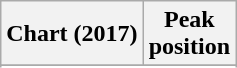<table class="wikitable sortable plainrowheaders" style="text-align:center">
<tr>
<th scope="col">Chart (2017)</th>
<th scope="col">Peak<br> position</th>
</tr>
<tr>
</tr>
<tr>
</tr>
<tr>
</tr>
</table>
